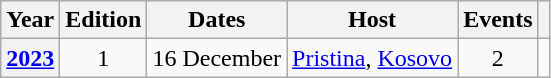<table class="wikitable" style="text-align:center;">
<tr>
<th>Year</th>
<th>Edition</th>
<th>Dates</th>
<th>Host</th>
<th>Events</th>
<th></th>
</tr>
<tr>
<th><a href='#'>2023</a></th>
<td>1</td>
<td>16 December</td>
<td align=left> <a href='#'>Pristina</a>, <a href='#'>Kosovo</a></td>
<td>2</td>
<td></td>
</tr>
</table>
